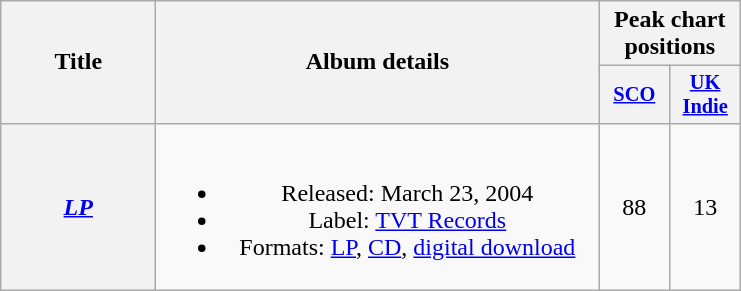<table class="wikitable plainrowheaders" style="text-align:center;">
<tr>
<th scope="col" rowspan="2" style="width:6em;">Title</th>
<th scope="col" rowspan="2" style="width:18em;">Album details</th>
<th scope="col" colspan="2">Peak chart positions</th>
</tr>
<tr>
<th scope="col" style="width:3em;font-size:85%;"><a href='#'>SCO</a><br></th>
<th scope="col" style="width:3em;font-size:85%;"><a href='#'>UK Indie</a><br></th>
</tr>
<tr>
<th scope="row"><em><a href='#'>LP</a></em></th>
<td><br><ul><li>Released: March 23, 2004</li><li>Label: <a href='#'>TVT Records</a></li><li>Formats: <a href='#'>LP</a>, <a href='#'>CD</a>, <a href='#'>digital download</a></li></ul></td>
<td>88</td>
<td>13</td>
</tr>
</table>
